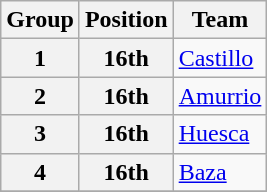<table class="wikitable">
<tr>
<th>Group</th>
<th>Position</th>
<th>Team</th>
</tr>
<tr>
<th>1</th>
<th>16th</th>
<td><a href='#'>Castillo</a></td>
</tr>
<tr>
<th>2</th>
<th>16th</th>
<td><a href='#'>Amurrio</a></td>
</tr>
<tr>
<th>3</th>
<th>16th</th>
<td><a href='#'>Huesca</a></td>
</tr>
<tr>
<th>4</th>
<th>16th</th>
<td><a href='#'>Baza</a></td>
</tr>
<tr>
</tr>
</table>
